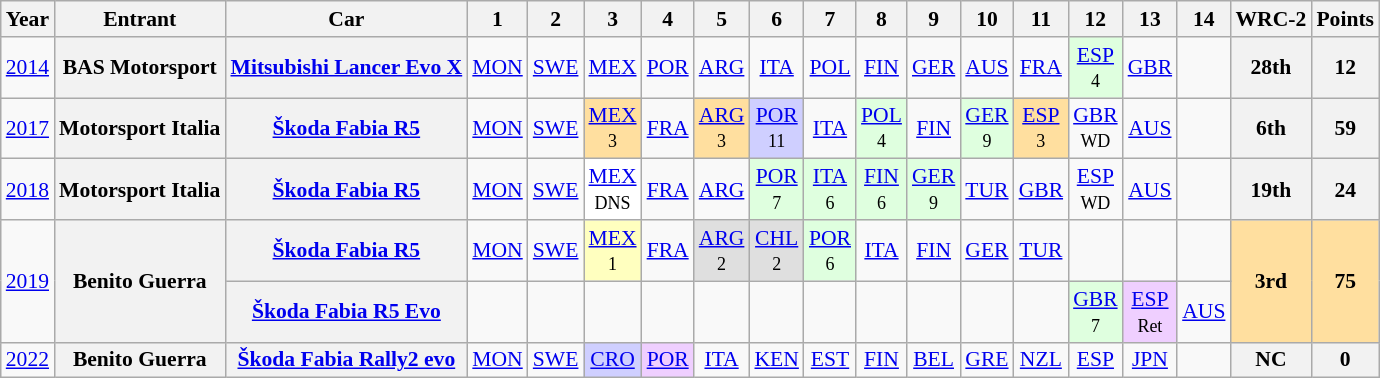<table class="wikitable" style="text-align:center; font-size:90%;">
<tr>
<th>Year</th>
<th>Entrant</th>
<th>Car</th>
<th>1</th>
<th>2</th>
<th>3</th>
<th>4</th>
<th>5</th>
<th>6</th>
<th>7</th>
<th>8</th>
<th>9</th>
<th>10</th>
<th>11</th>
<th>12</th>
<th>13</th>
<th>14</th>
<th>WRC-2</th>
<th>Points</th>
</tr>
<tr>
<td><a href='#'>2014</a></td>
<th>BAS Motorsport</th>
<th><a href='#'>Mitsubishi Lancer Evo X</a></th>
<td><a href='#'>MON</a></td>
<td><a href='#'>SWE</a></td>
<td><a href='#'>MEX</a></td>
<td><a href='#'>POR</a></td>
<td><a href='#'>ARG</a></td>
<td><a href='#'>ITA</a></td>
<td><a href='#'>POL</a></td>
<td><a href='#'>FIN</a></td>
<td><a href='#'>GER</a></td>
<td><a href='#'>AUS</a></td>
<td><a href='#'>FRA</a></td>
<td style="background:#DFFFDF;"><a href='#'>ESP</a><br><small>4</small></td>
<td><a href='#'>GBR</a></td>
<td></td>
<th>28th</th>
<th>12</th>
</tr>
<tr>
<td><a href='#'>2017</a></td>
<th>Motorsport Italia</th>
<th><a href='#'>Škoda Fabia R5</a></th>
<td><a href='#'>MON</a></td>
<td><a href='#'>SWE</a></td>
<td style="background:#FFDF9F;"><a href='#'>MEX</a><br><small>3</small></td>
<td><a href='#'>FRA</a></td>
<td style="background:#FFDF9F;"><a href='#'>ARG</a><br><small>3</small></td>
<td style="background:#CFCFFF;"><a href='#'>POR</a><br><small>11</small></td>
<td><a href='#'>ITA</a></td>
<td style="background:#DFFFDF;"><a href='#'>POL</a><br><small>4</small></td>
<td><a href='#'>FIN</a></td>
<td style="background:#DFFFDF;"><a href='#'>GER</a><br><small>9</small></td>
<td style="background:#FFDF9F;"><a href='#'>ESP</a><br><small>3</small></td>
<td><a href='#'>GBR</a><br><small>WD</small></td>
<td><a href='#'>AUS</a></td>
<td></td>
<th>6th</th>
<th>59</th>
</tr>
<tr>
<td><a href='#'>2018</a></td>
<th>Motorsport Italia</th>
<th><a href='#'>Škoda Fabia R5</a></th>
<td><a href='#'>MON</a></td>
<td><a href='#'>SWE</a></td>
<td style="background:#FFFFFF;"><a href='#'>MEX</a><br><small>DNS</small></td>
<td><a href='#'>FRA</a></td>
<td><a href='#'>ARG</a></td>
<td style="background:#DFFFDF;"><a href='#'>POR</a><br><small>7</small></td>
<td style="background:#DFFFDF;"><a href='#'>ITA</a><br><small>6</small></td>
<td style="background:#DFFFDF;"><a href='#'>FIN</a><br><small>6</small></td>
<td style="background:#DFFFDF;"><a href='#'>GER</a><br><small>9</small></td>
<td><a href='#'>TUR</a></td>
<td><a href='#'>GBR</a></td>
<td><a href='#'>ESP</a><br><small>WD</small></td>
<td><a href='#'>AUS</a></td>
<td></td>
<th>19th</th>
<th>24</th>
</tr>
<tr>
<td rowspan="2"><a href='#'>2019</a></td>
<th rowspan="2">Benito Guerra</th>
<th><a href='#'>Škoda Fabia R5</a></th>
<td><a href='#'>MON</a></td>
<td><a href='#'>SWE</a></td>
<td style="background:#FFFFBF;"><a href='#'>MEX</a><br><small>1</small></td>
<td><a href='#'>FRA</a></td>
<td style="background:#DFDFDF;"><a href='#'>ARG</a><br><small>2</small></td>
<td style="background:#DFDFDF;"><a href='#'>CHL</a><br><small>2</small></td>
<td style="background:#DFFFDF;"><a href='#'>POR</a><br><small>6</small></td>
<td><a href='#'>ITA</a></td>
<td><a href='#'>FIN</a></td>
<td><a href='#'>GER</a></td>
<td><a href='#'>TUR</a></td>
<td></td>
<td></td>
<td></td>
<th style="background:#FFDF9F;" rowspan="2">3rd</th>
<th style="background:#FFDF9F;" rowspan="2">75</th>
</tr>
<tr>
<th><a href='#'>Škoda Fabia R5 Evo</a></th>
<td></td>
<td></td>
<td></td>
<td></td>
<td></td>
<td></td>
<td></td>
<td></td>
<td></td>
<td></td>
<td></td>
<td style="background:#DFFFDF;"><a href='#'>GBR</a><br><small>7</small></td>
<td style="background:#EFCFFF;"><a href='#'>ESP</a><br><small>Ret</small></td>
<td><a href='#'>AUS</a><br></td>
</tr>
<tr>
<td><a href='#'>2022</a></td>
<th>Benito Guerra</th>
<th><a href='#'>Škoda Fabia Rally2 evo</a></th>
<td><a href='#'>MON</a></td>
<td><a href='#'>SWE</a></td>
<td style="background:#cfcfff;"><a href='#'>CRO</a><br></td>
<td style="background:#EFCFFF;"><a href='#'>POR</a><br></td>
<td><a href='#'>ITA</a></td>
<td><a href='#'>KEN</a></td>
<td><a href='#'>EST</a></td>
<td><a href='#'>FIN</a></td>
<td><a href='#'>BEL</a></td>
<td><a href='#'>GRE</a></td>
<td><a href='#'>NZL</a></td>
<td><a href='#'>ESP</a></td>
<td><a href='#'>JPN</a></td>
<td></td>
<th>NC</th>
<th>0</th>
</tr>
</table>
